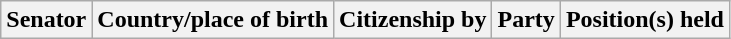<table class="wikitable sortable">
<tr>
<th>Senator</th>
<th>Country/place of birth</th>
<th>Citizenship by</th>
<th>Party</th>
<th>Position(s) held</th>
</tr>
</table>
